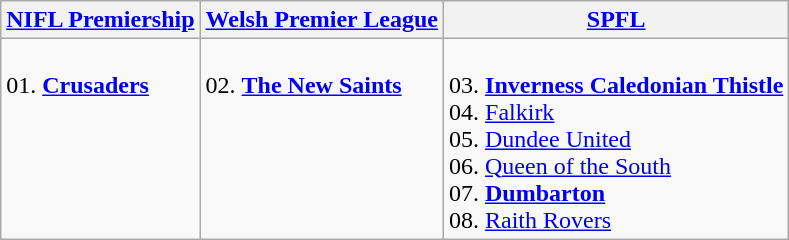<table class="wikitable">
<tr>
<th> <a href='#'>NIFL Premiership</a></th>
<th> <a href='#'>Welsh Premier League</a></th>
<th> <a href='#'>SPFL</a></th>
</tr>
<tr>
<td valign=top><br>01. <strong><a href='#'>Crusaders</a></strong></td>
<td valign=top><br>02. <strong><a href='#'>The New Saints</a></strong></td>
<td valign=top><br>03. <strong><a href='#'>Inverness Caledonian Thistle</a></strong><br>
04. <a href='#'>Falkirk</a><br>
05. <a href='#'>Dundee United</a><br>
06. <a href='#'>Queen of the South</a><br>
07. <strong><a href='#'>Dumbarton</a></strong><br>
08. <a href='#'>Raith Rovers</a></td>
</tr>
</table>
